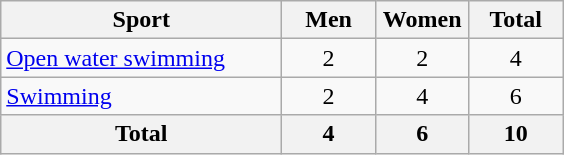<table class="wikitable sortable" style="text-align:center;">
<tr>
<th width=180>Sport</th>
<th width=55>Men</th>
<th width=55>Women</th>
<th width=55>Total</th>
</tr>
<tr>
<td align=left><a href='#'>Open water swimming</a></td>
<td>2</td>
<td>2</td>
<td>4</td>
</tr>
<tr>
<td align=left><a href='#'>Swimming</a></td>
<td>2</td>
<td>4</td>
<td>6</td>
</tr>
<tr>
<th>Total</th>
<th>4</th>
<th>6</th>
<th>10</th>
</tr>
</table>
